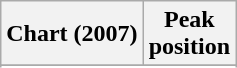<table class="wikitable sortable plainrowheaders" style="text-align:center">
<tr>
<th>Chart (2007)</th>
<th>Peak<br>position</th>
</tr>
<tr>
</tr>
<tr>
</tr>
<tr>
</tr>
</table>
